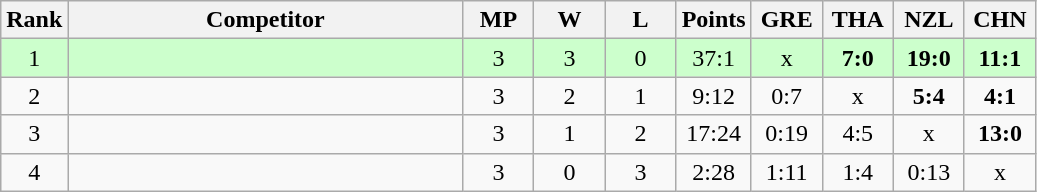<table class="wikitable" style="text-align:center">
<tr>
<th>Rank</th>
<th style="width:16em">Competitor</th>
<th style="width:2.5em">MP</th>
<th style="width:2.5em">W</th>
<th style="width:2.5em">L</th>
<th>Points</th>
<th style="width:2.5em">GRE</th>
<th style="width:2.5em">THA</th>
<th style="width:2.5em">NZL</th>
<th style="width:2.5em">CHN</th>
</tr>
<tr style="background:#cfc;">
<td>1</td>
<td style="text-align:left"></td>
<td>3</td>
<td>3</td>
<td>0</td>
<td>37:1</td>
<td>x</td>
<td><strong>7:0</strong></td>
<td><strong>19:0</strong></td>
<td><strong>11:1</strong></td>
</tr>
<tr>
<td>2</td>
<td style="text-align:left"></td>
<td>3</td>
<td>2</td>
<td>1</td>
<td>9:12</td>
<td>0:7</td>
<td>x</td>
<td><strong>5:4</strong></td>
<td><strong>4:1</strong></td>
</tr>
<tr>
<td>3</td>
<td style="text-align:left"></td>
<td>3</td>
<td>1</td>
<td>2</td>
<td>17:24</td>
<td>0:19</td>
<td>4:5</td>
<td>x</td>
<td><strong>13:0</strong></td>
</tr>
<tr>
<td>4</td>
<td style="text-align:left"></td>
<td>3</td>
<td>0</td>
<td>3</td>
<td>2:28</td>
<td>1:11</td>
<td>1:4</td>
<td>0:13</td>
<td>x</td>
</tr>
</table>
